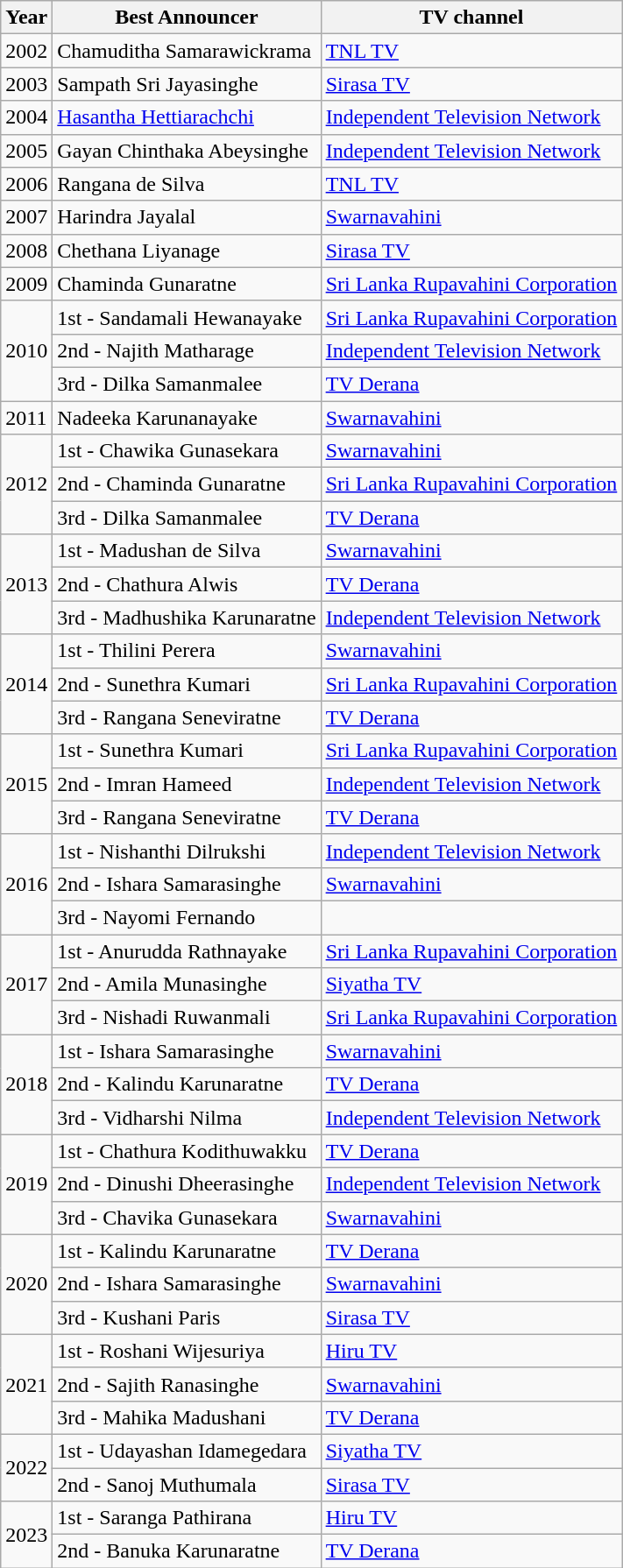<table class="wikitable">
<tr>
<th>Year</th>
<th>Best Announcer</th>
<th>TV channel</th>
</tr>
<tr>
<td>2002</td>
<td>Chamuditha Samarawickrama</td>
<td><a href='#'>TNL TV</a></td>
</tr>
<tr>
<td>2003</td>
<td>Sampath Sri Jayasinghe</td>
<td><a href='#'>Sirasa TV</a></td>
</tr>
<tr>
<td>2004</td>
<td><a href='#'>Hasantha Hettiarachchi</a></td>
<td><a href='#'>Independent Television Network</a></td>
</tr>
<tr>
<td>2005</td>
<td>Gayan Chinthaka Abeysinghe</td>
<td><a href='#'>Independent Television Network</a></td>
</tr>
<tr>
<td>2006</td>
<td>Rangana de Silva</td>
<td><a href='#'>TNL TV</a></td>
</tr>
<tr>
<td>2007</td>
<td>Harindra Jayalal</td>
<td><a href='#'>Swarnavahini</a></td>
</tr>
<tr>
<td>2008</td>
<td>Chethana Liyanage</td>
<td><a href='#'>Sirasa TV</a></td>
</tr>
<tr>
<td>2009</td>
<td>Chaminda Gunaratne</td>
<td><a href='#'>Sri Lanka Rupavahini Corporation</a></td>
</tr>
<tr>
<td rowspan="3">2010</td>
<td>1st - Sandamali Hewanayake</td>
<td><a href='#'>Sri Lanka Rupavahini Corporation</a></td>
</tr>
<tr>
<td>2nd - Najith Matharage</td>
<td><a href='#'>Independent Television Network</a></td>
</tr>
<tr>
<td>3rd - Dilka Samanmalee</td>
<td><a href='#'>TV Derana</a></td>
</tr>
<tr>
<td>2011</td>
<td>Nadeeka Karunanayake</td>
<td><a href='#'>Swarnavahini</a></td>
</tr>
<tr>
<td rowspan="3">2012</td>
<td>1st - Chawika Gunasekara</td>
<td><a href='#'>Swarnavahini</a></td>
</tr>
<tr>
<td>2nd - Chaminda Gunaratne</td>
<td><a href='#'>Sri Lanka Rupavahini Corporation</a></td>
</tr>
<tr>
<td>3rd - Dilka Samanmalee</td>
<td><a href='#'>TV Derana</a></td>
</tr>
<tr>
<td rowspan="3">2013</td>
<td>1st - Madushan de Silva</td>
<td><a href='#'>Swarnavahini</a></td>
</tr>
<tr>
<td>2nd - Chathura Alwis</td>
<td><a href='#'>TV Derana</a></td>
</tr>
<tr>
<td>3rd - Madhushika Karunaratne</td>
<td><a href='#'>Independent Television Network</a></td>
</tr>
<tr>
<td rowspan="3">2014</td>
<td>1st - Thilini Perera</td>
<td><a href='#'>Swarnavahini</a></td>
</tr>
<tr>
<td>2nd - Sunethra Kumari</td>
<td><a href='#'>Sri Lanka Rupavahini Corporation</a></td>
</tr>
<tr>
<td>3rd - Rangana Seneviratne</td>
<td><a href='#'>TV Derana</a></td>
</tr>
<tr>
<td rowspan="3">2015</td>
<td>1st - Sunethra Kumari</td>
<td><a href='#'>Sri Lanka Rupavahini Corporation</a></td>
</tr>
<tr>
<td>2nd - Imran Hameed</td>
<td><a href='#'>Independent Television Network</a></td>
</tr>
<tr>
<td>3rd - Rangana Seneviratne</td>
<td><a href='#'>TV Derana</a></td>
</tr>
<tr>
<td rowspan="3">2016</td>
<td>1st - Nishanthi Dilrukshi</td>
<td><a href='#'>Independent Television Network</a></td>
</tr>
<tr>
<td>2nd - Ishara Samarasinghe</td>
<td><a href='#'>Swarnavahini</a></td>
</tr>
<tr>
<td>3rd - Nayomi Fernando</td>
<td></td>
</tr>
<tr>
<td rowspan="3">2017</td>
<td>1st - Anurudda Rathnayake</td>
<td><a href='#'>Sri Lanka Rupavahini Corporation</a></td>
</tr>
<tr>
<td>2nd - Amila Munasinghe</td>
<td><a href='#'>Siyatha TV</a></td>
</tr>
<tr>
<td>3rd - Nishadi Ruwanmali</td>
<td><a href='#'>Sri Lanka Rupavahini Corporation</a></td>
</tr>
<tr>
<td rowspan="3">2018</td>
<td>1st - Ishara Samarasinghe</td>
<td><a href='#'>Swarnavahini</a></td>
</tr>
<tr>
<td>2nd - Kalindu Karunaratne</td>
<td><a href='#'>TV Derana</a></td>
</tr>
<tr>
<td>3rd - Vidharshi Nilma</td>
<td><a href='#'>Independent Television Network</a></td>
</tr>
<tr>
<td rowspan="3">2019</td>
<td>1st - Chathura Kodithuwakku</td>
<td><a href='#'>TV Derana</a></td>
</tr>
<tr>
<td>2nd - Dinushi Dheerasinghe</td>
<td><a href='#'>Independent Television Network</a></td>
</tr>
<tr>
<td>3rd - Chavika Gunasekara</td>
<td><a href='#'>Swarnavahini</a></td>
</tr>
<tr>
<td rowspan="3">2020 </td>
<td>1st - Kalindu Karunaratne</td>
<td><a href='#'>TV Derana</a></td>
</tr>
<tr>
<td>2nd - Ishara Samarasinghe</td>
<td><a href='#'>Swarnavahini</a></td>
</tr>
<tr>
<td>3rd - Kushani Paris</td>
<td><a href='#'>Sirasa TV</a></td>
</tr>
<tr>
<td rowspan="3">2021</td>
<td>1st - Roshani Wijesuriya</td>
<td><a href='#'>Hiru TV</a></td>
</tr>
<tr>
<td>2nd - Sajith Ranasinghe</td>
<td><a href='#'>Swarnavahini</a></td>
</tr>
<tr>
<td>3rd - Mahika Madushani</td>
<td><a href='#'>TV Derana</a></td>
</tr>
<tr>
<td rowspan="2">2022</td>
<td>1st - Udayashan Idamegedara</td>
<td><a href='#'>Siyatha TV</a></td>
</tr>
<tr>
<td>2nd - Sanoj Muthumala</td>
<td><a href='#'>Sirasa TV</a></td>
</tr>
<tr>
<td rowspan="2">2023</td>
<td>1st - Saranga Pathirana</td>
<td><a href='#'>Hiru TV</a></td>
</tr>
<tr>
<td>2nd - Banuka Karunaratne</td>
<td><a href='#'>TV Derana</a></td>
</tr>
</table>
